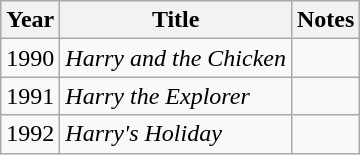<table class="wikitable sortable">
<tr>
<th>Year</th>
<th>Title</th>
<th>Notes</th>
</tr>
<tr>
<td>1990</td>
<td><em>Harry and the Chicken</em></td>
<td></td>
</tr>
<tr>
<td>1991</td>
<td><em>Harry the Explorer</em></td>
<td></td>
</tr>
<tr>
<td>1992</td>
<td><em>Harry's Holiday</em></td>
<td></td>
</tr>
</table>
